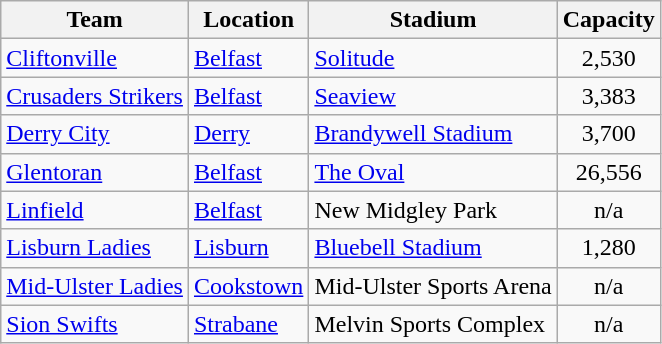<table class="wikitable sortable">
<tr>
<th>Team</th>
<th>Location</th>
<th>Stadium</th>
<th>Capacity</th>
</tr>
<tr>
<td><a href='#'>Cliftonville</a></td>
<td><a href='#'>Belfast</a> </td>
<td><a href='#'>Solitude</a></td>
<td style="text-align:center">2,530</td>
</tr>
<tr>
<td><a href='#'>Crusaders Strikers</a></td>
<td><a href='#'>Belfast</a> </td>
<td><a href='#'>Seaview</a></td>
<td style="text-align:center">3,383</td>
</tr>
<tr>
<td><a href='#'>Derry City</a></td>
<td><a href='#'>Derry</a></td>
<td><a href='#'>Brandywell Stadium</a></td>
<td style="text-align:center">3,700</td>
</tr>
<tr>
<td><a href='#'>Glentoran</a></td>
<td><a href='#'>Belfast</a> </td>
<td><a href='#'>The Oval</a></td>
<td style="text-align:center">26,556</td>
</tr>
<tr>
<td><a href='#'>Linfield</a></td>
<td><a href='#'>Belfast</a> </td>
<td>New Midgley Park</td>
<td style="text-align:center">n/a</td>
</tr>
<tr>
<td><a href='#'>Lisburn Ladies</a></td>
<td><a href='#'>Lisburn</a></td>
<td><a href='#'>Bluebell Stadium</a></td>
<td style="text-align:center">1,280</td>
</tr>
<tr>
<td><a href='#'>Mid-Ulster Ladies</a></td>
<td><a href='#'>Cookstown</a></td>
<td>Mid-Ulster Sports Arena</td>
<td style="text-align:center">n/a</td>
</tr>
<tr>
<td><a href='#'>Sion Swifts</a></td>
<td><a href='#'>Strabane</a></td>
<td>Melvin Sports Complex</td>
<td style="text-align:center">n/a</td>
</tr>
</table>
